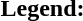<table class="toccolours" style="font-size:100%; white-space:nowrap;">
<tr>
<td><strong>Legend:</strong></td>
</tr>
<tr>
<td></td>
</tr>
<tr>
<td></td>
</tr>
</table>
